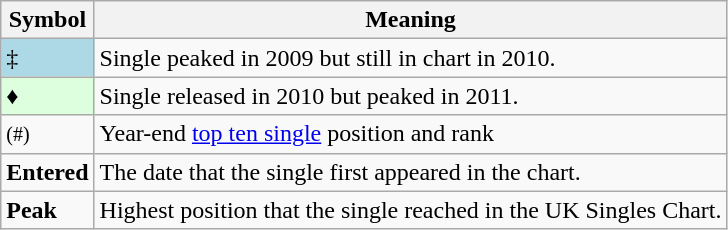<table Class="wikitable">
<tr>
<th>Symbol</th>
<th>Meaning</th>
</tr>
<tr>
<td bgcolor=lightblue>‡</td>
<td>Single peaked in 2009 but still in chart in 2010.</td>
</tr>
<tr>
<td bgcolor=#DDFFDD>♦</td>
<td>Single released in 2010 but peaked in 2011.</td>
</tr>
<tr>
<td><small>(#)</small></td>
<td>Year-end <a href='#'>top ten single</a> position and rank</td>
</tr>
<tr>
<td><strong>Entered</strong></td>
<td>The date that the single first appeared in the chart.</td>
</tr>
<tr>
<td><strong>Peak</strong></td>
<td>Highest position that the single reached in the UK Singles Chart.</td>
</tr>
</table>
